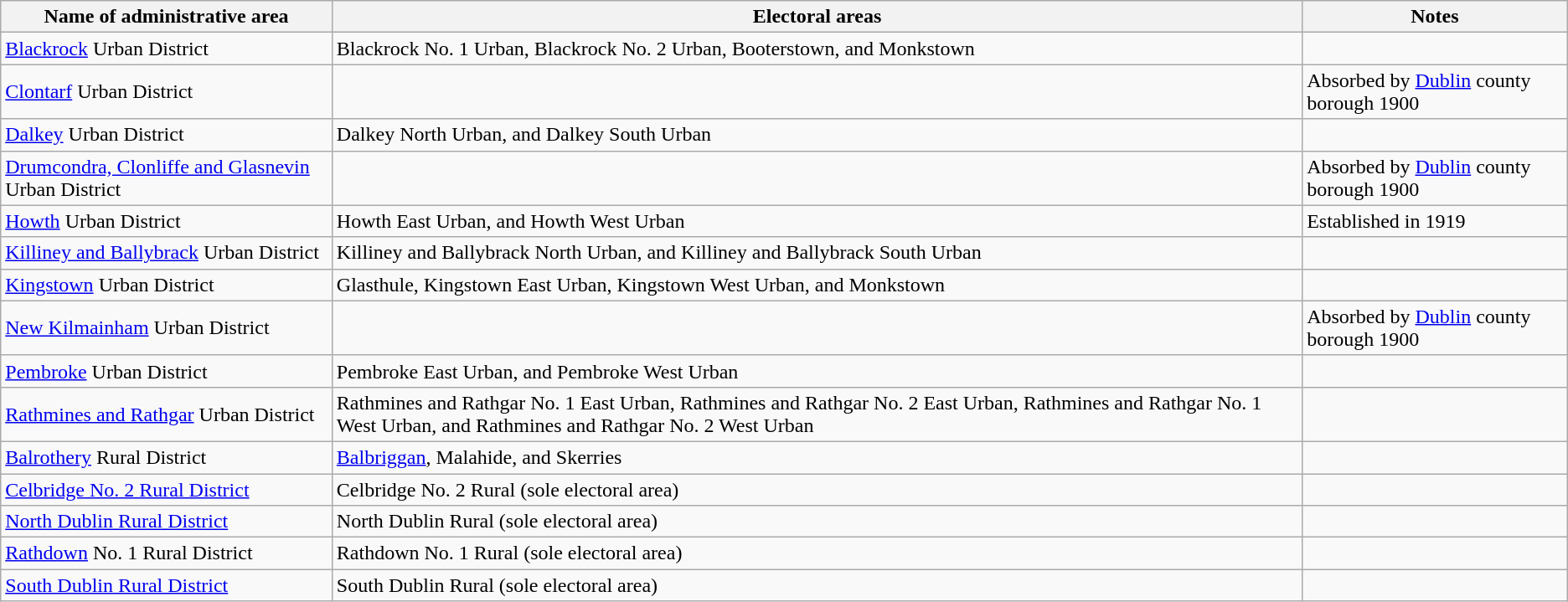<table class="wikitable">
<tr>
<th>Name of administrative area</th>
<th>Electoral areas</th>
<th>Notes</th>
</tr>
<tr>
<td><a href='#'>Blackrock</a> Urban District</td>
<td>Blackrock No. 1 Urban, Blackrock No. 2 Urban, Booterstown, and Monkstown</td>
<td></td>
</tr>
<tr>
<td><a href='#'>Clontarf</a> Urban District</td>
<td></td>
<td>Absorbed by <a href='#'>Dublin</a> county borough 1900</td>
</tr>
<tr>
<td><a href='#'>Dalkey</a> Urban District</td>
<td>Dalkey North Urban, and Dalkey South Urban</td>
<td></td>
</tr>
<tr>
<td><a href='#'>Drumcondra, Clonliffe and Glasnevin</a> Urban District</td>
<td></td>
<td>Absorbed by <a href='#'>Dublin</a> county borough 1900</td>
</tr>
<tr>
<td><a href='#'>Howth</a> Urban District</td>
<td>Howth East Urban, and Howth West Urban</td>
<td>Established in 1919</td>
</tr>
<tr>
<td><a href='#'>Killiney and Ballybrack</a> Urban District</td>
<td>Killiney and Ballybrack North Urban, and Killiney and Ballybrack South Urban</td>
<td></td>
</tr>
<tr>
<td><a href='#'>Kingstown</a> Urban District</td>
<td>Glasthule, Kingstown East Urban, Kingstown West Urban, and Monkstown</td>
<td></td>
</tr>
<tr>
<td><a href='#'>New Kilmainham</a> Urban District</td>
<td></td>
<td>Absorbed by <a href='#'>Dublin</a> county borough 1900</td>
</tr>
<tr>
<td><a href='#'>Pembroke</a> Urban District</td>
<td>Pembroke East Urban, and Pembroke West Urban</td>
<td></td>
</tr>
<tr>
<td><a href='#'>Rathmines and Rathgar</a> Urban District</td>
<td>Rathmines and Rathgar No. 1 East Urban, Rathmines and Rathgar No. 2 East Urban, Rathmines and Rathgar No. 1 West Urban, and Rathmines and Rathgar No. 2 West Urban</td>
<td></td>
</tr>
<tr>
<td><a href='#'>Balrothery</a> Rural District</td>
<td><a href='#'>Balbriggan</a>, Malahide, and Skerries</td>
<td></td>
</tr>
<tr>
<td><a href='#'>Celbridge No. 2 Rural District</a></td>
<td>Celbridge No. 2 Rural (sole electoral area)</td>
<td></td>
</tr>
<tr>
<td><a href='#'>North Dublin Rural District</a></td>
<td>North Dublin Rural (sole electoral area)</td>
<td></td>
</tr>
<tr>
<td><a href='#'>Rathdown</a> No. 1 Rural District</td>
<td>Rathdown No. 1 Rural (sole electoral area)</td>
<td></td>
</tr>
<tr>
<td><a href='#'>South Dublin Rural District</a></td>
<td>South Dublin Rural (sole electoral area)</td>
<td></td>
</tr>
</table>
